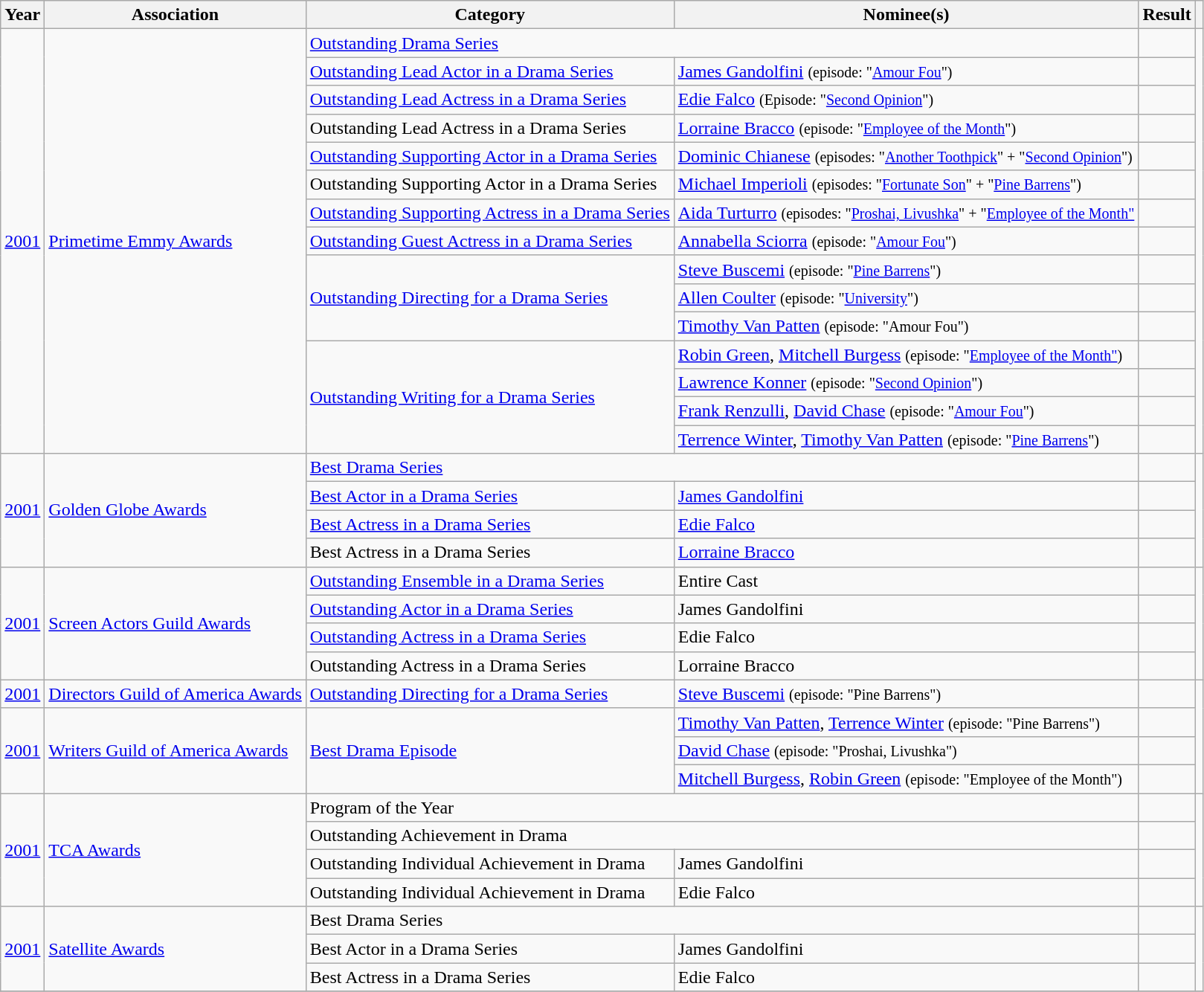<table class="wikitable sortable">
<tr>
<th>Year</th>
<th>Association</th>
<th>Category</th>
<th>Nominee(s)</th>
<th>Result</th>
<th class=unsortable></th>
</tr>
<tr>
<td rowspan=15><a href='#'>2001</a></td>
<td rowspan=15><a href='#'>Primetime Emmy Awards</a></td>
<td colspan=2><a href='#'>Outstanding Drama Series</a></td>
<td></td>
<td rowspan=15></td>
</tr>
<tr>
<td><a href='#'>Outstanding Lead Actor in a Drama Series</a></td>
<td><a href='#'>James Gandolfini</a> <small> (episode: "<a href='#'>Amour Fou</a>") </small></td>
<td></td>
</tr>
<tr>
<td><a href='#'>Outstanding Lead Actress in a Drama Series</a></td>
<td><a href='#'>Edie Falco</a> <small> (Episode: "<a href='#'>Second Opinion</a>") </small></td>
<td></td>
</tr>
<tr>
<td>Outstanding Lead Actress in a Drama Series</td>
<td><a href='#'>Lorraine Bracco</a> <small>(episode: "<a href='#'>Employee of the Month</a>") </small></td>
<td></td>
</tr>
<tr>
<td><a href='#'>Outstanding Supporting Actor in a Drama Series</a></td>
<td><a href='#'>Dominic Chianese</a> <small> (episodes: "<a href='#'>Another Toothpick</a>" + "<a href='#'>Second Opinion</a>") </small></td>
<td></td>
</tr>
<tr>
<td>Outstanding Supporting Actor in a Drama Series</td>
<td><a href='#'>Michael Imperioli</a> <small> (episodes: "<a href='#'>Fortunate Son</a>" + "<a href='#'>Pine Barrens</a>") </small></td>
<td></td>
</tr>
<tr>
<td><a href='#'>Outstanding Supporting Actress in a Drama Series</a></td>
<td><a href='#'>Aida Turturro</a> <small> (episodes: "<a href='#'>Proshai, Livushka</a>" + "<a href='#'>Employee of the Month"</a> </small></td>
<td></td>
</tr>
<tr>
<td><a href='#'>Outstanding Guest Actress in a Drama Series</a></td>
<td><a href='#'>Annabella Sciorra</a> <small> (episode: "<a href='#'>Amour Fou</a>") </small></td>
<td></td>
</tr>
<tr>
<td rowspan=3><a href='#'>Outstanding Directing for a Drama Series</a></td>
<td><a href='#'>Steve Buscemi</a> <small> (episode: "<a href='#'>Pine Barrens</a>") </small></td>
<td></td>
</tr>
<tr>
<td><a href='#'>Allen Coulter</a> <small> (episode: "<a href='#'>University</a>") </small></td>
<td></td>
</tr>
<tr>
<td><a href='#'>Timothy Van Patten</a> <small> (episode: "Amour Fou") </small></td>
<td></td>
</tr>
<tr>
<td rowspan=4><a href='#'>Outstanding Writing for a Drama Series</a></td>
<td><a href='#'>Robin Green</a>, <a href='#'>Mitchell Burgess</a> <small> (episode: "<a href='#'>Employee of the Month"</a>)</small></td>
<td></td>
</tr>
<tr>
<td><a href='#'>Lawrence Konner</a> <small> (episode: "<a href='#'>Second Opinion</a>") </small></td>
<td></td>
</tr>
<tr>
<td><a href='#'>Frank Renzulli</a>, <a href='#'>David Chase</a> <small> (episode: "<a href='#'>Amour Fou</a>") </small></td>
<td></td>
</tr>
<tr>
<td><a href='#'>Terrence Winter</a>, <a href='#'>Timothy Van Patten</a> <small> (episode: "<a href='#'>Pine Barrens</a>") </small></td>
<td></td>
</tr>
<tr>
<td rowspan=4><a href='#'>2001</a></td>
<td rowspan=4><a href='#'>Golden Globe Awards</a></td>
<td colspan=2><a href='#'>Best Drama Series</a></td>
<td></td>
<td rowspan=4></td>
</tr>
<tr>
<td><a href='#'>Best Actor in a Drama Series</a></td>
<td><a href='#'>James Gandolfini</a></td>
<td></td>
</tr>
<tr>
<td><a href='#'>Best Actress in a Drama Series</a></td>
<td><a href='#'>Edie Falco</a></td>
<td></td>
</tr>
<tr>
<td>Best Actress in a Drama Series</td>
<td><a href='#'>Lorraine Bracco</a></td>
<td></td>
</tr>
<tr>
<td rowspan=4><a href='#'>2001</a></td>
<td rowspan=4><a href='#'>Screen Actors Guild Awards</a></td>
<td><a href='#'>Outstanding Ensemble in a Drama Series</a></td>
<td>Entire Cast</td>
<td></td>
<td rowspan=4></td>
</tr>
<tr>
<td><a href='#'>Outstanding Actor in a Drama Series</a></td>
<td>James Gandolfini</td>
<td></td>
</tr>
<tr>
<td><a href='#'>Outstanding Actress in a Drama Series</a></td>
<td>Edie Falco</td>
<td></td>
</tr>
<tr>
<td>Outstanding Actress in a Drama Series</td>
<td>Lorraine Bracco</td>
<td></td>
</tr>
<tr>
<td><a href='#'>2001</a></td>
<td><a href='#'>Directors Guild of America Awards</a></td>
<td><a href='#'>Outstanding Directing for a Drama Series</a></td>
<td><a href='#'>Steve Buscemi</a> <small> (episode: "Pine Barrens") </small></td>
<td></td>
</tr>
<tr>
<td rowspan=3><a href='#'>2001</a></td>
<td rowspan=3><a href='#'>Writers Guild of America Awards</a></td>
<td rowspan=3><a href='#'>Best Drama Episode</a></td>
<td><a href='#'>Timothy Van Patten</a>, <a href='#'>Terrence Winter</a> <small> (episode: "Pine Barrens") </small></td>
<td></td>
</tr>
<tr>
<td><a href='#'>David Chase</a> <small> (episode: "Proshai, Livushka") </small></td>
<td></td>
</tr>
<tr>
<td><a href='#'>Mitchell Burgess</a>, <a href='#'>Robin Green</a> <small> (episode: "Employee of the Month") </small></td>
<td></td>
</tr>
<tr>
<td rowspan=4><a href='#'>2001</a></td>
<td rowspan=4><a href='#'>TCA Awards</a></td>
<td colspan=2>Program of the Year</td>
<td></td>
<td rowspan=4></td>
</tr>
<tr>
<td colspan=2>Outstanding Achievement in Drama</td>
<td></td>
</tr>
<tr>
<td>Outstanding Individual Achievement in Drama</td>
<td>James Gandolfini</td>
<td></td>
</tr>
<tr>
<td>Outstanding Individual Achievement in Drama</td>
<td>Edie Falco</td>
<td></td>
</tr>
<tr>
<td rowspan=3><a href='#'>2001</a></td>
<td rowspan=3><a href='#'>Satellite Awards</a></td>
<td colspan=2>Best Drama Series</td>
<td></td>
<td rowspan=3></td>
</tr>
<tr>
<td>Best Actor in a Drama Series</td>
<td>James Gandolfini</td>
<td></td>
</tr>
<tr>
<td>Best Actress in a Drama Series</td>
<td>Edie Falco</td>
<td></td>
</tr>
<tr>
</tr>
</table>
